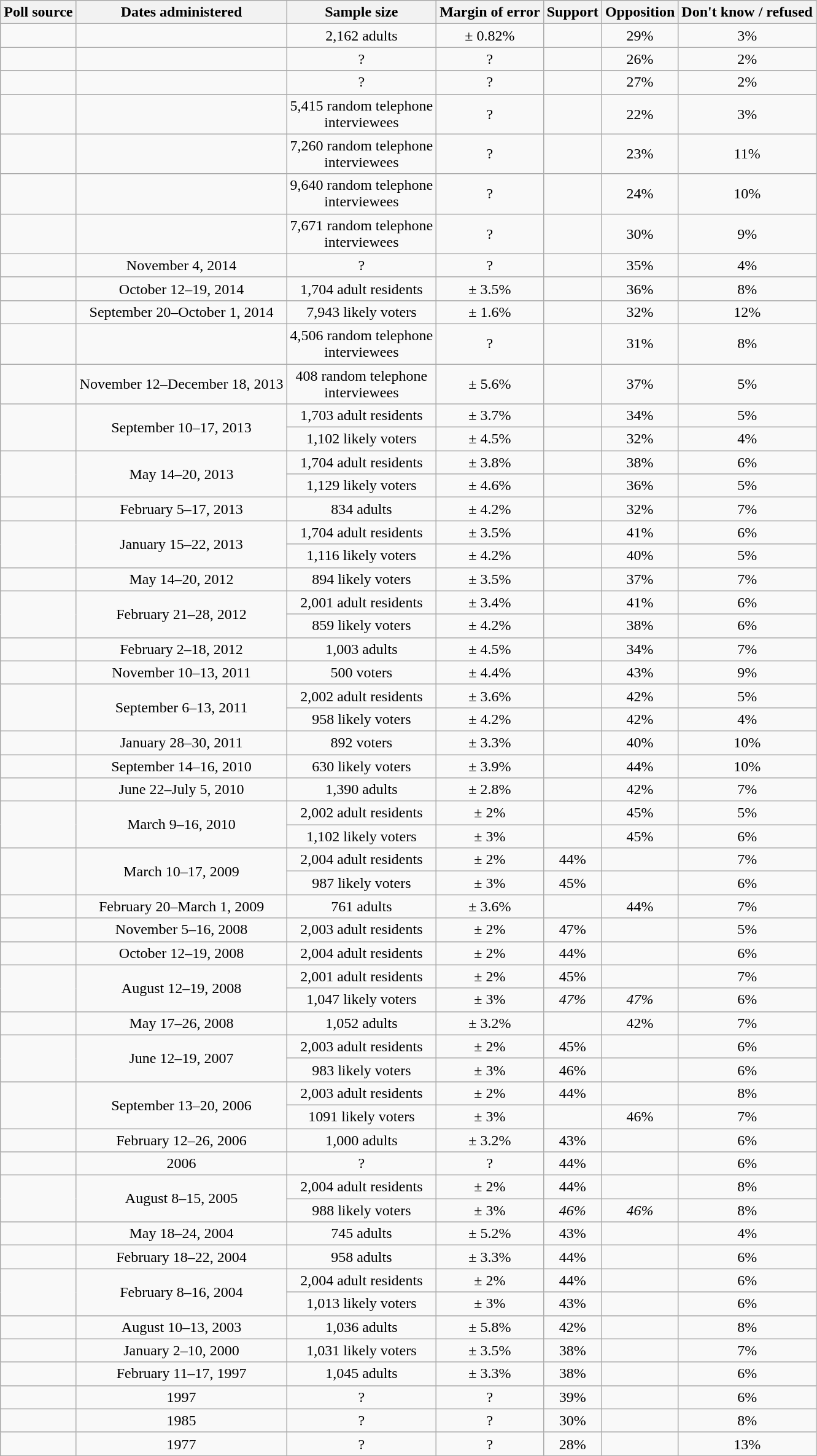<table class="wikitable" style="text-align: center">
<tr>
<th>Poll source</th>
<th>Dates administered</th>
<th>Sample size</th>
<th>Margin of error</th>
<th>Support</th>
<th>Opposition</th>
<th>Don't know / refused</th>
</tr>
<tr>
<td></td>
<td></td>
<td>2,162 adults</td>
<td>± 0.82% </td>
<td></td>
<td>29%</td>
<td>3%</td>
</tr>
<tr>
<td></td>
<td></td>
<td>?</td>
<td>?</td>
<td></td>
<td>26%</td>
<td>2%</td>
</tr>
<tr>
<td></td>
<td></td>
<td>?</td>
<td>?</td>
<td></td>
<td>27%</td>
<td>2%</td>
</tr>
<tr>
<td></td>
<td></td>
<td>5,415 random telephone<br>interviewees</td>
<td>?</td>
<td></td>
<td>22%</td>
<td>3%</td>
</tr>
<tr>
<td></td>
<td></td>
<td>7,260 random telephone<br>interviewees</td>
<td>?</td>
<td></td>
<td>23%</td>
<td>11%</td>
</tr>
<tr>
<td></td>
<td></td>
<td>9,640 random telephone<br>interviewees</td>
<td>?</td>
<td></td>
<td>24%</td>
<td>10%</td>
</tr>
<tr>
<td></td>
<td></td>
<td>7,671 random telephone<br>interviewees</td>
<td>?</td>
<td></td>
<td>30%</td>
<td>9%</td>
</tr>
<tr>
<td></td>
<td>November 4, 2014</td>
<td>?</td>
<td>?</td>
<td></td>
<td>35%</td>
<td>4%</td>
</tr>
<tr>
<td></td>
<td>October 12–19, 2014</td>
<td>1,704 adult residents</td>
<td>± 3.5%</td>
<td></td>
<td>36%</td>
<td>8%</td>
</tr>
<tr>
<td></td>
<td>September 20–October 1, 2014</td>
<td>7,943 likely voters</td>
<td>± 1.6%</td>
<td></td>
<td>32%</td>
<td>12%</td>
</tr>
<tr>
<td></td>
<td></td>
<td>4,506 random telephone<br>interviewees</td>
<td>?</td>
<td></td>
<td>31%</td>
<td>8%</td>
</tr>
<tr>
<td></td>
<td>November 12–December 18, 2013</td>
<td>408 random telephone<br>interviewees</td>
<td>± 5.6%</td>
<td></td>
<td>37%</td>
<td>5%</td>
</tr>
<tr>
<td rowspan=2 colspan=1></td>
<td rowspan=2 colspan=1>September 10–17, 2013</td>
<td>1,703 adult residents</td>
<td>± 3.7%</td>
<td></td>
<td>34%</td>
<td>5%</td>
</tr>
<tr>
<td>1,102 likely voters</td>
<td>± 4.5%</td>
<td></td>
<td>32%</td>
<td>4%</td>
</tr>
<tr>
<td rowspan=2 colspan=1></td>
<td rowspan=2 colspan=1 align=center>May 14–20, 2013</td>
<td>1,704 adult residents</td>
<td>± 3.8%</td>
<td></td>
<td>38%</td>
<td>6%</td>
</tr>
<tr>
<td>1,129 likely voters</td>
<td>± 4.6%</td>
<td></td>
<td>36%</td>
<td>5%</td>
</tr>
<tr>
<td></td>
<td>February 5–17, 2013</td>
<td>834 adults</td>
<td>± 4.2%</td>
<td></td>
<td>32%</td>
<td>7%</td>
</tr>
<tr>
<td rowspan=2 colspan=1></td>
<td rowspan=2 colspan=1>January 15–22, 2013</td>
<td>1,704 adult residents</td>
<td>± 3.5%</td>
<td></td>
<td>41%</td>
<td>6%</td>
</tr>
<tr>
<td>1,116 likely voters</td>
<td>± 4.2%</td>
<td></td>
<td>40%</td>
<td>5%</td>
</tr>
<tr>
<td></td>
<td>May 14–20, 2012</td>
<td>894 likely voters</td>
<td>± 3.5%</td>
<td></td>
<td>37%</td>
<td>7%</td>
</tr>
<tr>
<td rowspan=2 colspan=1></td>
<td rowspan=2 colspan=1 align=center>February 21–28, 2012</td>
<td>2,001 adult residents</td>
<td>± 3.4%</td>
<td></td>
<td>41%</td>
<td>6%</td>
</tr>
<tr>
<td>859 likely voters</td>
<td>± 4.2%</td>
<td></td>
<td>38%</td>
<td>6%</td>
</tr>
<tr>
<td></td>
<td>February 2–18, 2012</td>
<td>1,003 adults</td>
<td>± 4.5%</td>
<td></td>
<td>34%</td>
<td>7%</td>
</tr>
<tr>
<td></td>
<td>November 10–13, 2011</td>
<td>500 voters</td>
<td>± 4.4%</td>
<td></td>
<td>43%</td>
<td>9%</td>
</tr>
<tr>
<td rowspan=2 colspan=1></td>
<td rowspan=2 colspan=1>September 6–13, 2011</td>
<td>2,002 adult residents</td>
<td>± 3.6%</td>
<td></td>
<td>42%</td>
<td>5%</td>
</tr>
<tr>
<td>958 likely voters</td>
<td>± 4.2%</td>
<td></td>
<td>42%</td>
<td>4%</td>
</tr>
<tr>
<td></td>
<td>January 28–30, 2011</td>
<td>892 voters</td>
<td>± 3.3%</td>
<td></td>
<td>40%</td>
<td>10%</td>
</tr>
<tr>
<td></td>
<td>September 14–16, 2010</td>
<td>630 likely voters</td>
<td>± 3.9%</td>
<td></td>
<td>44%</td>
<td>10%</td>
</tr>
<tr>
<td></td>
<td>June 22–July 5, 2010</td>
<td>1,390 adults</td>
<td>± 2.8%</td>
<td></td>
<td>42%</td>
<td>7%</td>
</tr>
<tr>
<td rowspan=2 colspan=1></td>
<td rowspan=2 colspan=1>March 9–16, 2010</td>
<td>2,002 adult residents</td>
<td>± 2%</td>
<td></td>
<td>45%</td>
<td>5%</td>
</tr>
<tr>
<td>1,102 likely voters</td>
<td>± 3%</td>
<td></td>
<td>45%</td>
<td>6%</td>
</tr>
<tr>
<td rowspan=2 colspan=1></td>
<td rowspan=2 colspan=1>March 10–17, 2009</td>
<td>2,004 adult residents</td>
<td>± 2%</td>
<td>44%</td>
<td></td>
<td>7%</td>
</tr>
<tr>
<td>987 likely voters</td>
<td>± 3%</td>
<td>45%</td>
<td></td>
<td>6%</td>
</tr>
<tr>
<td></td>
<td>February 20–March 1, 2009</td>
<td>761 adults</td>
<td>± 3.6%</td>
<td></td>
<td>44%</td>
<td>7%</td>
</tr>
<tr>
<td></td>
<td>November 5–16, 2008</td>
<td>2,003 adult residents</td>
<td>± 2%</td>
<td>47%</td>
<td></td>
<td>5%</td>
</tr>
<tr>
<td></td>
<td>October 12–19, 2008</td>
<td>2,004 adult residents</td>
<td>± 2%</td>
<td>44%</td>
<td></td>
<td>6%</td>
</tr>
<tr>
<td rowspan=2 colspan=1></td>
<td rowspan=2 colspan=1>August 12–19, 2008</td>
<td>2,001 adult residents</td>
<td>± 2%</td>
<td>45%</td>
<td></td>
<td>7%</td>
</tr>
<tr>
<td>1,047 likely voters</td>
<td>± 3%</td>
<td><em>47%</em></td>
<td><em>47%</em></td>
<td>6%</td>
</tr>
<tr>
<td></td>
<td>May 17–26, 2008</td>
<td>1,052 adults</td>
<td>± 3.2%</td>
<td></td>
<td>42%</td>
<td>7%</td>
</tr>
<tr>
<td rowspan=2 colspan=1></td>
<td rowspan=2 colspan=1>June 12–19, 2007</td>
<td>2,003 adult residents</td>
<td>± 2%</td>
<td>45%</td>
<td></td>
<td>6%</td>
</tr>
<tr>
<td>983 likely voters</td>
<td>± 3%</td>
<td>46%</td>
<td></td>
<td>6%</td>
</tr>
<tr>
<td rowspan=2 colspan=1></td>
<td rowspan=2 colspan=1 align=center>September 13–20, 2006</td>
<td>2,003 adult residents</td>
<td>± 2%</td>
<td>44%</td>
<td></td>
<td>8%</td>
</tr>
<tr>
<td>1091 likely voters</td>
<td>± 3%</td>
<td></td>
<td>46%</td>
<td>7%</td>
</tr>
<tr>
<td></td>
<td>February 12–26, 2006</td>
<td>1,000 adults</td>
<td>± 3.2%</td>
<td>43%</td>
<td></td>
<td>6%</td>
</tr>
<tr>
<td></td>
<td>2006</td>
<td>?</td>
<td>?</td>
<td>44%</td>
<td></td>
<td>6%</td>
</tr>
<tr>
<td rowspan=2 colspan=1></td>
<td rowspan=2 colspan=1 align=center>August 8–15, 2005</td>
<td>2,004 adult residents</td>
<td>± 2%</td>
<td>44%</td>
<td></td>
<td>8%</td>
</tr>
<tr>
<td>988 likely voters</td>
<td>± 3%</td>
<td><em>46%</em></td>
<td><em>46%</em></td>
<td>8%</td>
</tr>
<tr>
<td></td>
<td>May 18–24, 2004</td>
<td>745 adults</td>
<td>± 5.2%</td>
<td>43%</td>
<td></td>
<td>4%</td>
</tr>
<tr>
<td></td>
<td>February 18–22, 2004</td>
<td>958 adults</td>
<td>± 3.3%</td>
<td>44%</td>
<td></td>
<td>6%</td>
</tr>
<tr>
<td rowspan=2 colspan=1></td>
<td rowspan=2 colspan=1>February 8–16, 2004</td>
<td>2,004 adult residents</td>
<td>± 2%</td>
<td>44%</td>
<td></td>
<td>6%</td>
</tr>
<tr>
<td>1,013 likely voters</td>
<td>± 3%</td>
<td>43%</td>
<td></td>
<td>6%</td>
</tr>
<tr>
<td></td>
<td>August 10–13, 2003</td>
<td>1,036 adults</td>
<td>± 5.8%</td>
<td>42%</td>
<td></td>
<td>8%</td>
</tr>
<tr>
<td></td>
<td>January 2–10, 2000</td>
<td>1,031 likely voters</td>
<td>± 3.5%</td>
<td>38%</td>
<td></td>
<td>7%</td>
</tr>
<tr>
<td></td>
<td>February 11–17, 1997</td>
<td>1,045 adults</td>
<td>± 3.3%</td>
<td>38%</td>
<td></td>
<td>6%</td>
</tr>
<tr>
<td></td>
<td>1997</td>
<td>?</td>
<td>?</td>
<td>39%</td>
<td></td>
<td>6%</td>
</tr>
<tr>
<td></td>
<td>1985</td>
<td>?</td>
<td>?</td>
<td>30%</td>
<td></td>
<td>8%</td>
</tr>
<tr>
<td></td>
<td>1977</td>
<td>?</td>
<td>?</td>
<td>28%</td>
<td></td>
<td>13%</td>
</tr>
<tr>
</tr>
</table>
